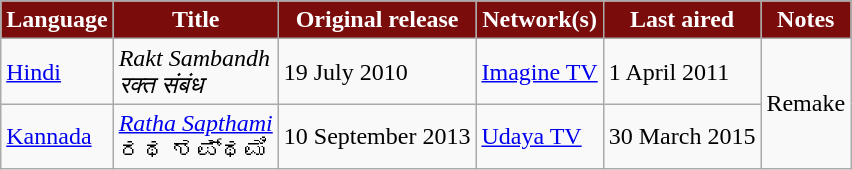<table class="wikitable sortable" style="margin-right: 0;">
<tr style="color:white">
<th style="background:#7b0c0c; ">Language</th>
<th style="background:#7b0c0c; ">Title</th>
<th style="background:#7b0c0c; ">Original release</th>
<th style="background:#7b0c0c; ">Network(s)</th>
<th style="background:#7b0c0c; ">Last aired</th>
<th style="background:#7b0c0c; ">Notes</th>
</tr>
<tr>
<td><a href='#'>Hindi</a></td>
<td><em>Rakt Sambandh</em> <br> <em>रक्त संबंध</em></td>
<td>19 July 2010</td>
<td><a href='#'>Imagine TV</a></td>
<td>1 April 2011</td>
<td rowspan="2">Remake</td>
</tr>
<tr>
<td><a href='#'>Kannada</a></td>
<td><em><a href='#'>Ratha Sapthami</a></em> <br> ರಥ ಶಪ್ಥಮಿ</td>
<td>10 September 2013</td>
<td><a href='#'>Udaya TV</a></td>
<td>30 March 2015</td>
</tr>
</table>
